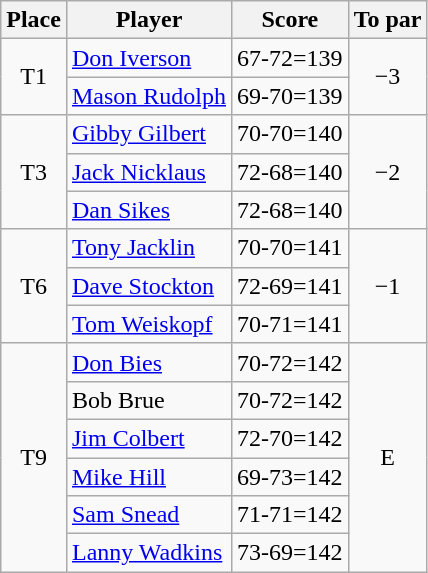<table class=wikitable>
<tr>
<th>Place</th>
<th>Player</th>
<th>Score</th>
<th>To par</th>
</tr>
<tr>
<td rowspan=2 align=center>T1</td>
<td> <a href='#'>Don Iverson</a></td>
<td>67-72=139</td>
<td rowspan=2 align=center>−3</td>
</tr>
<tr>
<td> <a href='#'>Mason Rudolph</a></td>
<td>69-70=139</td>
</tr>
<tr>
<td rowspan=3 align=center>T3</td>
<td> <a href='#'>Gibby Gilbert</a></td>
<td>70-70=140</td>
<td rowspan=3 align=center>−2</td>
</tr>
<tr>
<td> <a href='#'>Jack Nicklaus</a></td>
<td>72-68=140</td>
</tr>
<tr>
<td> <a href='#'>Dan Sikes</a></td>
<td>72-68=140</td>
</tr>
<tr>
<td rowspan=3 align=center>T6</td>
<td> <a href='#'>Tony Jacklin</a></td>
<td>70-70=141</td>
<td rowspan=3 align=center>−1</td>
</tr>
<tr>
<td> <a href='#'>Dave Stockton</a></td>
<td>72-69=141</td>
</tr>
<tr>
<td> <a href='#'>Tom Weiskopf</a></td>
<td>70-71=141</td>
</tr>
<tr>
<td rowspan=6 align=center>T9</td>
<td> <a href='#'>Don Bies</a></td>
<td>70-72=142</td>
<td rowspan=6 align=center>E</td>
</tr>
<tr>
<td> Bob Brue</td>
<td>70-72=142</td>
</tr>
<tr>
<td> <a href='#'>Jim Colbert</a></td>
<td>72-70=142</td>
</tr>
<tr>
<td> <a href='#'>Mike Hill</a></td>
<td>69-73=142</td>
</tr>
<tr>
<td> <a href='#'>Sam Snead</a></td>
<td>71-71=142</td>
</tr>
<tr>
<td> <a href='#'>Lanny Wadkins</a></td>
<td>73-69=142</td>
</tr>
</table>
